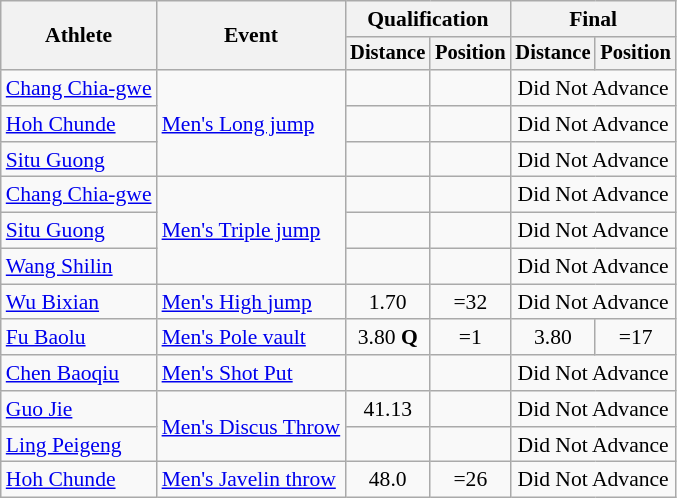<table class=wikitable style="font-size:90%">
<tr>
<th rowspan="2">Athlete</th>
<th rowspan="2">Event</th>
<th colspan="2">Qualification</th>
<th colspan="2">Final</th>
</tr>
<tr style="font-size:95%">
<th>Distance</th>
<th>Position</th>
<th>Distance</th>
<th>Position</th>
</tr>
<tr align=center>
<td align=left><a href='#'>Chang Chia-gwe</a></td>
<td align=left rowspan=3><a href='#'>Men's Long jump</a></td>
<td></td>
<td></td>
<td colspan=2>Did Not Advance</td>
</tr>
<tr align=center>
<td align=left><a href='#'>Hoh Chunde</a></td>
<td></td>
<td></td>
<td colspan=2>Did Not Advance</td>
</tr>
<tr align=center>
<td align=left><a href='#'>Situ Guong</a></td>
<td></td>
<td></td>
<td colspan=2>Did Not Advance</td>
</tr>
<tr align=center>
<td align=left><a href='#'>Chang Chia-gwe</a></td>
<td align=left rowspan=3><a href='#'>Men's Triple jump</a></td>
<td></td>
<td></td>
<td colspan=2>Did Not Advance</td>
</tr>
<tr align=center>
<td align=left><a href='#'>Situ Guong</a></td>
<td></td>
<td></td>
<td colspan=2>Did Not Advance</td>
</tr>
<tr align=center>
<td align=left><a href='#'>Wang Shilin</a></td>
<td></td>
<td></td>
<td colspan=2>Did Not Advance</td>
</tr>
<tr align=center>
<td align=left><a href='#'>Wu Bixian</a></td>
<td align=left><a href='#'>Men's High jump</a></td>
<td>1.70</td>
<td>=32</td>
<td colspan=2>Did Not Advance</td>
</tr>
<tr align=center>
<td align=left><a href='#'>Fu Baolu</a></td>
<td align=left><a href='#'>Men's Pole vault</a></td>
<td>3.80 <strong>Q</strong></td>
<td>=1</td>
<td>3.80</td>
<td>=17</td>
</tr>
<tr align=center>
<td align=left><a href='#'>Chen Baoqiu</a></td>
<td align=left><a href='#'>Men's Shot Put</a></td>
<td></td>
<td></td>
<td colspan=2>Did Not Advance</td>
</tr>
<tr align=center>
<td align=left><a href='#'>Guo Jie</a></td>
<td rowspan=2><a href='#'>Men's Discus Throw</a></td>
<td>41.13</td>
<td></td>
<td colspan=2>Did Not Advance</td>
</tr>
<tr align=center>
<td align=left><a href='#'>Ling Peigeng</a></td>
<td></td>
<td></td>
<td colspan=2>Did Not Advance</td>
</tr>
<tr align=center>
<td align=left><a href='#'>Hoh Chunde</a></td>
<td align=left><a href='#'>Men's Javelin throw</a></td>
<td>48.0</td>
<td>=26</td>
<td colspan=2>Did Not Advance</td>
</tr>
</table>
